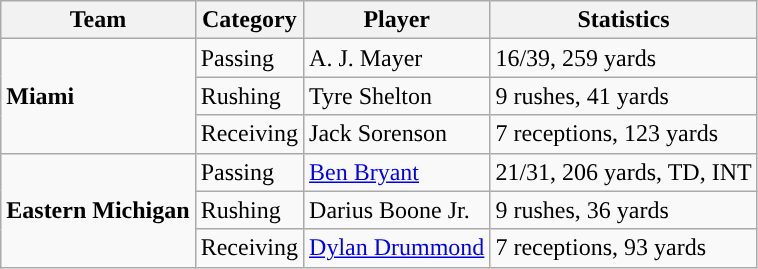<table class="wikitable" style="float: left;">
<tr>
<th>Team</th>
<th>Category</th>
<th>Player</th>
<th>Statistics</th>
</tr>
<tr>
<td rowspan=3><strong>Miami</strong></td>
<td>Passing</td>
<td>A. J. Mayer</td>
<td>16/39, 259 yards</td>
</tr>
<tr>
<td>Rushing</td>
<td>Tyre Shelton</td>
<td>9 rushes, 41 yards</td>
</tr>
<tr>
<td>Receiving</td>
<td>Jack Sorenson</td>
<td>7 receptions, 123 yards</td>
</tr>
<tr>
<td rowspan=3><strong>Eastern Michigan</strong></td>
<td>Passing</td>
<td><a href='#'>Ben Bryant</a></td>
<td>21/31, 206 yards, TD, INT</td>
</tr>
<tr>
<td>Rushing</td>
<td>Darius Boone Jr.</td>
<td>9 rushes, 36 yards</td>
</tr>
<tr>
<td>Receiving</td>
<td><a href='#'>Dylan Drummond</a></td>
<td>7 receptions, 93 yards</td>
</tr>
</table>
